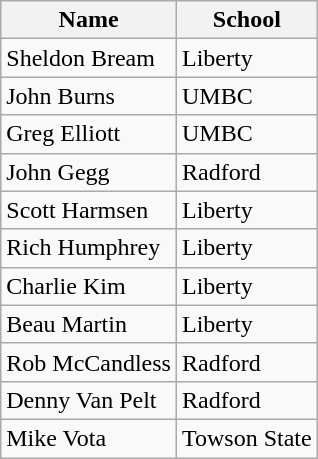<table class=wikitable>
<tr>
<th>Name</th>
<th>School</th>
</tr>
<tr>
<td>Sheldon Bream</td>
<td>Liberty</td>
</tr>
<tr>
<td>John Burns</td>
<td>UMBC</td>
</tr>
<tr>
<td>Greg Elliott</td>
<td>UMBC</td>
</tr>
<tr>
<td>John Gegg</td>
<td>Radford</td>
</tr>
<tr>
<td>Scott Harmsen</td>
<td>Liberty</td>
</tr>
<tr>
<td>Rich Humphrey</td>
<td>Liberty</td>
</tr>
<tr>
<td>Charlie Kim</td>
<td>Liberty</td>
</tr>
<tr>
<td>Beau Martin</td>
<td>Liberty</td>
</tr>
<tr>
<td>Rob McCandless</td>
<td>Radford</td>
</tr>
<tr>
<td>Denny Van Pelt</td>
<td>Radford</td>
</tr>
<tr>
<td>Mike Vota</td>
<td>Towson State</td>
</tr>
</table>
